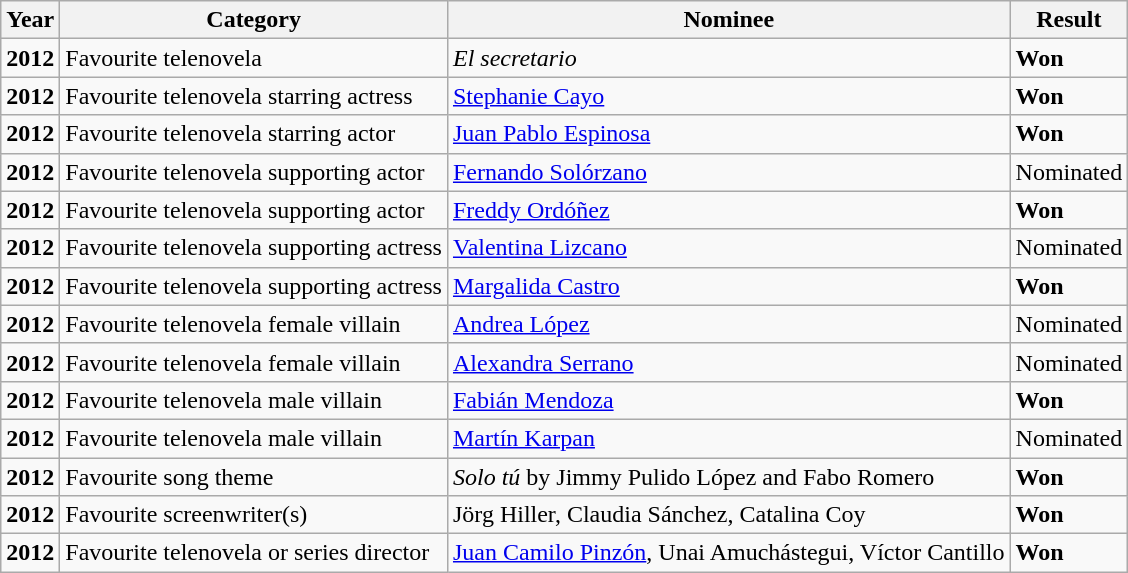<table class="wikitable">
<tr>
<th>Year</th>
<th>Category</th>
<th>Nominee</th>
<th>Result</th>
</tr>
<tr>
<td><strong>2012</strong></td>
<td>Favourite telenovela</td>
<td><em>El secretario</em></td>
<td><strong>Won</strong></td>
</tr>
<tr>
<td><strong>2012</strong></td>
<td>Favourite telenovela starring actress</td>
<td><a href='#'>Stephanie Cayo</a></td>
<td><strong>Won</strong></td>
</tr>
<tr>
<td><strong>2012</strong></td>
<td>Favourite telenovela starring actor</td>
<td><a href='#'>Juan Pablo Espinosa</a></td>
<td><strong>Won</strong></td>
</tr>
<tr>
<td><strong>2012</strong></td>
<td>Favourite telenovela supporting actor</td>
<td><a href='#'>Fernando Solórzano</a></td>
<td>Nominated</td>
</tr>
<tr>
<td><strong>2012</strong></td>
<td>Favourite telenovela supporting actor</td>
<td><a href='#'>Freddy Ordóñez</a></td>
<td><strong>Won</strong></td>
</tr>
<tr>
<td><strong>2012</strong></td>
<td>Favourite telenovela supporting actress</td>
<td><a href='#'>Valentina Lizcano</a></td>
<td>Nominated</td>
</tr>
<tr>
<td><strong>2012</strong></td>
<td>Favourite telenovela supporting actress</td>
<td><a href='#'>Margalida Castro</a></td>
<td><strong>Won</strong></td>
</tr>
<tr>
<td><strong>2012</strong></td>
<td>Favourite telenovela female villain</td>
<td><a href='#'>Andrea López</a></td>
<td>Nominated</td>
</tr>
<tr>
<td><strong>2012</strong></td>
<td>Favourite telenovela female villain</td>
<td><a href='#'>Alexandra Serrano</a></td>
<td>Nominated</td>
</tr>
<tr>
<td><strong>2012</strong></td>
<td>Favourite telenovela male villain</td>
<td><a href='#'>Fabián Mendoza</a></td>
<td><strong>Won</strong></td>
</tr>
<tr>
<td><strong>2012</strong></td>
<td>Favourite telenovela male villain</td>
<td><a href='#'>Martín Karpan</a></td>
<td>Nominated</td>
</tr>
<tr>
<td><strong>2012</strong></td>
<td>Favourite song theme</td>
<td><em>Solo tú</em> by Jimmy Pulido López and Fabo Romero</td>
<td><strong>Won</strong></td>
</tr>
<tr>
<td><strong>2012</strong></td>
<td>Favourite screenwriter(s)</td>
<td>Jörg Hiller, Claudia Sánchez, Catalina Coy</td>
<td><strong>Won</strong></td>
</tr>
<tr>
<td><strong>2012</strong></td>
<td>Favourite telenovela or series director</td>
<td><a href='#'>Juan Camilo Pinzón</a>, Unai Amuchástegui, Víctor Cantillo</td>
<td><strong>Won</strong></td>
</tr>
</table>
